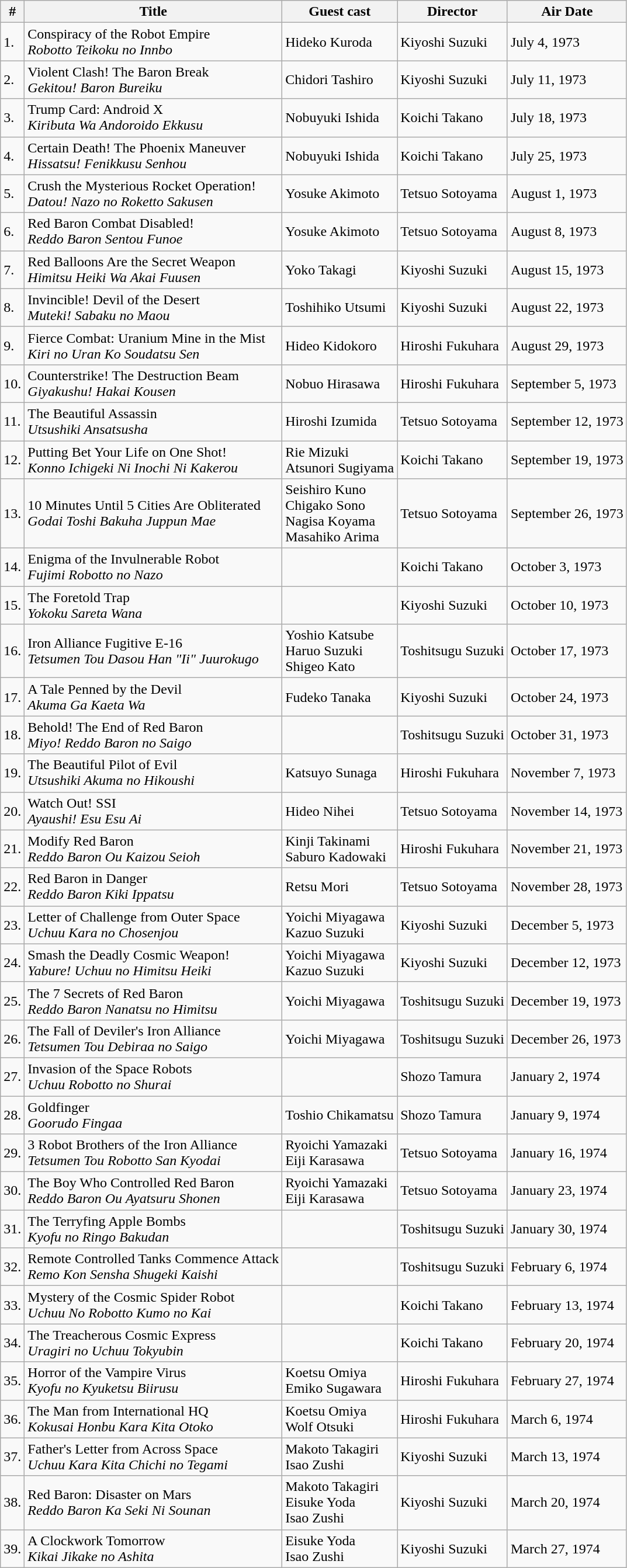<table class="wikitable">
<tr>
<th>#</th>
<th>Title</th>
<th>Guest cast</th>
<th>Director</th>
<th>Air Date</th>
</tr>
<tr>
<td>1.</td>
<td>Conspiracy of the Robot Empire<br><em>Robotto Teikoku no Innbo</em><br></td>
<td>Hideko Kuroda</td>
<td>Kiyoshi Suzuki</td>
<td>July 4, 1973</td>
</tr>
<tr>
<td>2.</td>
<td>Violent Clash! The Baron Break<br><em>Gekitou! Baron Bureiku</em><br></td>
<td>Chidori Tashiro</td>
<td>Kiyoshi Suzuki</td>
<td>July 11, 1973</td>
</tr>
<tr>
<td>3.</td>
<td>Trump Card: Android X<br><em>Kiributa Wa Andoroido Ekkusu</em><br></td>
<td>Nobuyuki Ishida</td>
<td>Koichi Takano</td>
<td>July 18, 1973</td>
</tr>
<tr>
<td>4.</td>
<td>Certain Death! The Phoenix Maneuver<br><em>Hissatsu! Fenikkusu Senhou</em><br></td>
<td>Nobuyuki Ishida</td>
<td>Koichi Takano</td>
<td>July 25, 1973</td>
</tr>
<tr>
<td>5.</td>
<td>Crush the Mysterious Rocket Operation!<br><em>Datou! Nazo no Roketto Sakusen</em><br></td>
<td>Yosuke Akimoto</td>
<td>Tetsuo Sotoyama</td>
<td>August 1, 1973</td>
</tr>
<tr>
<td>6.</td>
<td>Red Baron Combat Disabled!<br><em>Reddo Baron Sentou Funoe</em><br></td>
<td>Yosuke Akimoto</td>
<td>Tetsuo Sotoyama</td>
<td>August 8, 1973</td>
</tr>
<tr>
<td>7.</td>
<td>Red Balloons Are the Secret Weapon<br><em>Himitsu Heiki Wa Akai Fuusen</em><br></td>
<td>Yoko Takagi</td>
<td>Kiyoshi Suzuki</td>
<td>August 15, 1973</td>
</tr>
<tr>
<td>8.</td>
<td>Invincible! Devil of the Desert<br><em>Muteki! Sabaku no Maou</em><br></td>
<td>Toshihiko Utsumi</td>
<td>Kiyoshi Suzuki</td>
<td>August 22, 1973</td>
</tr>
<tr>
<td>9.</td>
<td>Fierce Combat: Uranium Mine in the Mist<br><em>Kiri no Uran Ko Soudatsu Sen</em><br></td>
<td>Hideo Kidokoro</td>
<td>Hiroshi Fukuhara</td>
<td>August 29, 1973</td>
</tr>
<tr>
<td>10.</td>
<td>Counterstrike! The Destruction Beam<br><em>Giyakushu! Hakai Kousen</em><br></td>
<td>Nobuo Hirasawa</td>
<td>Hiroshi Fukuhara</td>
<td>September 5, 1973</td>
</tr>
<tr>
<td>11.</td>
<td>The Beautiful Assassin<br><em>Utsushiki Ansatsusha</em><br></td>
<td>Hiroshi Izumida</td>
<td>Tetsuo Sotoyama</td>
<td>September 12, 1973</td>
</tr>
<tr>
<td>12.</td>
<td>Putting Bet Your Life on One Shot!<br><em>Konno Ichigeki Ni Inochi Ni Kakerou</em><br></td>
<td>Rie Mizuki<br>Atsunori Sugiyama</td>
<td>Koichi Takano</td>
<td>September 19, 1973</td>
</tr>
<tr>
<td>13.</td>
<td>10 Minutes Until 5 Cities Are Obliterated<br><em>Godai Toshi Bakuha Juppun Mae</em><br></td>
<td>Seishiro Kuno<br>Chigako Sono<br>Nagisa Koyama<br>Masahiko Arima</td>
<td>Tetsuo Sotoyama</td>
<td>September 26, 1973</td>
</tr>
<tr>
<td>14.</td>
<td>Enigma of the Invulnerable Robot<br><em>Fujimi Robotto no Nazo</em><br></td>
<td></td>
<td>Koichi Takano</td>
<td>October 3, 1973</td>
</tr>
<tr>
<td>15.</td>
<td>The Foretold Trap<br><em>Yokoku Sareta Wana</em><br></td>
<td></td>
<td>Kiyoshi Suzuki</td>
<td>October 10, 1973</td>
</tr>
<tr>
<td>16.</td>
<td>Iron Alliance Fugitive E-16<br><em>Tetsumen Tou Dasou Han "Ii" Juurokugo</em><br></td>
<td>Yoshio Katsube<br>Haruo Suzuki<br>Shigeo Kato</td>
<td>Toshitsugu Suzuki</td>
<td>October 17, 1973</td>
</tr>
<tr>
<td>17.</td>
<td>A Tale Penned by the Devil<br><em>Akuma Ga Kaeta Wa</em><br></td>
<td>Fudeko Tanaka</td>
<td>Kiyoshi Suzuki</td>
<td>October 24, 1973</td>
</tr>
<tr>
<td>18.</td>
<td>Behold! The End of Red Baron<br><em>Miyo! Reddo Baron no Saigo</em><br></td>
<td></td>
<td>Toshitsugu Suzuki</td>
<td>October 31, 1973</td>
</tr>
<tr>
<td>19.</td>
<td>The Beautiful Pilot of Evil<br><em>Utsushiki Akuma no Hikoushi</em><br></td>
<td>Katsuyo Sunaga</td>
<td>Hiroshi Fukuhara</td>
<td>November 7, 1973</td>
</tr>
<tr>
<td>20.</td>
<td>Watch Out! SSI<br><em>Ayaushi! Esu Esu Ai</em><br></td>
<td>Hideo Nihei</td>
<td>Tetsuo Sotoyama</td>
<td>November 14, 1973</td>
</tr>
<tr>
<td>21.</td>
<td>Modify Red Baron<br><em>Reddo Baron Ou Kaizou Seioh</em><br></td>
<td>Kinji Takinami<br>Saburo Kadowaki</td>
<td>Hiroshi Fukuhara</td>
<td>November 21, 1973</td>
</tr>
<tr>
<td>22.</td>
<td>Red Baron in Danger<br><em>Reddo Baron Kiki Ippatsu</em><br></td>
<td>Retsu Mori</td>
<td>Tetsuo Sotoyama</td>
<td>November 28, 1973</td>
</tr>
<tr>
<td>23.</td>
<td>Letter of Challenge from Outer Space<br><em>Uchuu Kara no Chosenjou</em><br></td>
<td>Yoichi Miyagawa<br>Kazuo Suzuki</td>
<td>Kiyoshi Suzuki</td>
<td>December 5, 1973</td>
</tr>
<tr>
<td>24.</td>
<td>Smash the Deadly Cosmic Weapon!<br><em>Yabure! Uchuu no Himitsu Heiki</em><br></td>
<td>Yoichi Miyagawa<br>Kazuo Suzuki</td>
<td>Kiyoshi Suzuki</td>
<td>December 12, 1973</td>
</tr>
<tr>
<td>25.</td>
<td>The 7 Secrets of Red Baron<br><em>Reddo Baron Nanatsu no Himitsu</em><br></td>
<td>Yoichi Miyagawa</td>
<td>Toshitsugu Suzuki</td>
<td>December 19, 1973</td>
</tr>
<tr>
<td>26.</td>
<td>The Fall of Deviler's Iron Alliance<br><em>Tetsumen Tou Debiraa no Saigo</em><br></td>
<td>Yoichi Miyagawa</td>
<td>Toshitsugu Suzuki</td>
<td>December 26, 1973</td>
</tr>
<tr>
<td>27.</td>
<td>Invasion of the Space Robots<br><em>Uchuu Robotto no Shurai</em><br></td>
<td></td>
<td>Shozo Tamura</td>
<td>January 2, 1974</td>
</tr>
<tr>
<td>28.</td>
<td>Goldfinger<br><em>Goorudo Fingaa</em><br></td>
<td>Toshio Chikamatsu</td>
<td>Shozo Tamura</td>
<td>January 9, 1974</td>
</tr>
<tr>
<td>29.</td>
<td>3 Robot Brothers of the Iron Alliance<br><em>Tetsumen Tou Robotto San Kyodai</em><br></td>
<td>Ryoichi Yamazaki<br>Eiji Karasawa</td>
<td>Tetsuo Sotoyama</td>
<td>January 16, 1974</td>
</tr>
<tr>
<td>30.</td>
<td>The Boy Who Controlled Red Baron<br><em>Reddo Baron Ou Ayatsuru Shonen</em><br></td>
<td>Ryoichi Yamazaki<br>Eiji Karasawa</td>
<td>Tetsuo Sotoyama</td>
<td>January 23, 1974</td>
</tr>
<tr>
<td>31.</td>
<td>The Terryfing Apple Bombs<br><em>Kyofu no Ringo Bakudan</em><br></td>
<td></td>
<td>Toshitsugu Suzuki</td>
<td>January 30, 1974</td>
</tr>
<tr>
<td>32.</td>
<td>Remote Controlled Tanks Commence Attack<br><em>Remo Kon Sensha Shugeki Kaishi</em><br></td>
<td></td>
<td>Toshitsugu Suzuki</td>
<td>February 6, 1974</td>
</tr>
<tr>
<td>33.</td>
<td>Mystery of the Cosmic Spider Robot<br><em>Uchuu No Robotto Kumo no Kai</em><br></td>
<td></td>
<td>Koichi Takano</td>
<td>February 13, 1974</td>
</tr>
<tr>
<td>34.</td>
<td>The Treacherous Cosmic Express<br><em>Uragiri no Uchuu Tokyubin</em><br></td>
<td></td>
<td>Koichi Takano</td>
<td>February 20, 1974</td>
</tr>
<tr>
<td>35.</td>
<td>Horror of the Vampire Virus<br><em>Kyofu no Kyuketsu Biirusu</em><br></td>
<td>Koetsu Omiya<br>Emiko Sugawara</td>
<td>Hiroshi Fukuhara</td>
<td>February 27, 1974</td>
</tr>
<tr>
<td>36.</td>
<td>The Man from International HQ<br><em>Kokusai Honbu Kara Kita Otoko</em><br></td>
<td>Koetsu Omiya<br>Wolf Otsuki</td>
<td>Hiroshi Fukuhara</td>
<td>March 6, 1974</td>
</tr>
<tr>
<td>37.</td>
<td>Father's Letter from Across Space<br><em>Uchuu Kara Kita Chichi no Tegami</em><br></td>
<td>Makoto Takagiri<br>Isao Zushi</td>
<td>Kiyoshi Suzuki</td>
<td>March 13, 1974</td>
</tr>
<tr>
<td>38.</td>
<td>Red Baron: Disaster on Mars<br><em>Reddo Baron Ka Seki Ni Sounan</em><br></td>
<td>Makoto Takagiri<br>Eisuke Yoda<br>Isao Zushi</td>
<td>Kiyoshi Suzuki</td>
<td>March 20, 1974</td>
</tr>
<tr>
<td>39.</td>
<td>A Clockwork Tomorrow<br><em>Kikai Jikake no Ashita</em><br></td>
<td>Eisuke Yoda<br>Isao Zushi</td>
<td>Kiyoshi Suzuki</td>
<td>March 27, 1974</td>
</tr>
</table>
